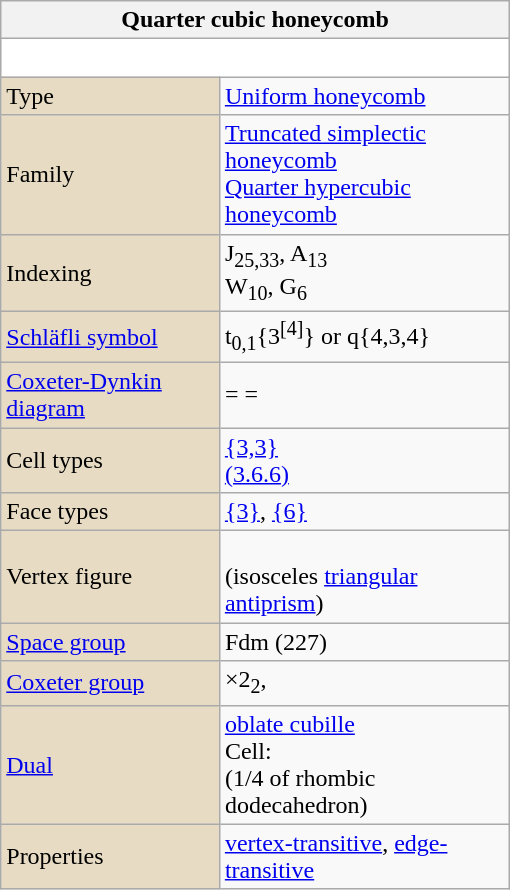<table class="wikitable" align="right" style="margin-left:10px" width="340">
<tr>
<th bgcolor=#e7dcc3 colspan=2>Quarter cubic honeycomb</th>
</tr>
<tr>
<td bgcolor=#ffffff align=center colspan=2> </td>
</tr>
<tr>
<td bgcolor=#e7dcc3>Type</td>
<td><a href='#'>Uniform honeycomb</a></td>
</tr>
<tr>
<td bgcolor=#e7dcc3>Family</td>
<td><a href='#'>Truncated simplectic honeycomb</a><br><a href='#'>Quarter hypercubic honeycomb</a></td>
</tr>
<tr>
<td bgcolor=#e7dcc3>Indexing</td>
<td>J<sub>25,33</sub>, A<sub>13</sub><br>W<sub>10</sub>, G<sub>6</sub></td>
</tr>
<tr>
<td bgcolor=#e7dcc3><a href='#'>Schläfli symbol</a></td>
<td>t<sub>0,1</sub>{3<sup>[4]</sup>} or q{4,3,4}</td>
</tr>
<tr>
<td bgcolor=#e7dcc3><a href='#'>Coxeter-Dynkin diagram</a></td>
<td> =  = </td>
</tr>
<tr>
<td bgcolor=#e7dcc3>Cell types</td>
<td><a href='#'>{3,3}</a> <br><a href='#'>(3.6.6)</a> </td>
</tr>
<tr>
<td bgcolor=#e7dcc3>Face types</td>
<td><a href='#'>{3}</a>, <a href='#'>{6}</a></td>
</tr>
<tr>
<td bgcolor=#e7dcc3>Vertex figure</td>
<td><br>(isosceles <a href='#'>triangular antiprism</a>)</td>
</tr>
<tr>
<td bgcolor=#e7dcc3><a href='#'>Space group</a></td>
<td>Fdm (227)</td>
</tr>
<tr>
<td bgcolor=#e7dcc3><a href='#'>Coxeter group</a></td>
<td>×2<sub>2</sub>, </td>
</tr>
<tr>
<td bgcolor=#e7dcc3><a href='#'>Dual</a></td>
<td><a href='#'>oblate cubille</a><br>Cell: <br>(1/4 of rhombic dodecahedron)</td>
</tr>
<tr>
<td bgcolor=#e7dcc3>Properties</td>
<td><a href='#'>vertex-transitive</a>, <a href='#'>edge-transitive</a></td>
</tr>
</table>
